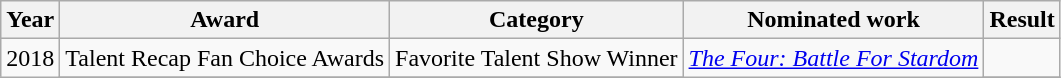<table class="wikitable sortable" style="text-align: center;">
<tr>
<th>Year</th>
<th>Award</th>
<th>Category</th>
<th>Nominated work</th>
<th>Result</th>
</tr>
<tr>
<td rowspan="2">2018</td>
<td>Talent Recap Fan Choice Awards</td>
<td>Favorite Talent Show Winner</td>
<td rowspan="2"><em><a href='#'>The Four: Battle For Stardom</a></em></td>
<td></td>
</tr>
<tr>
</tr>
</table>
